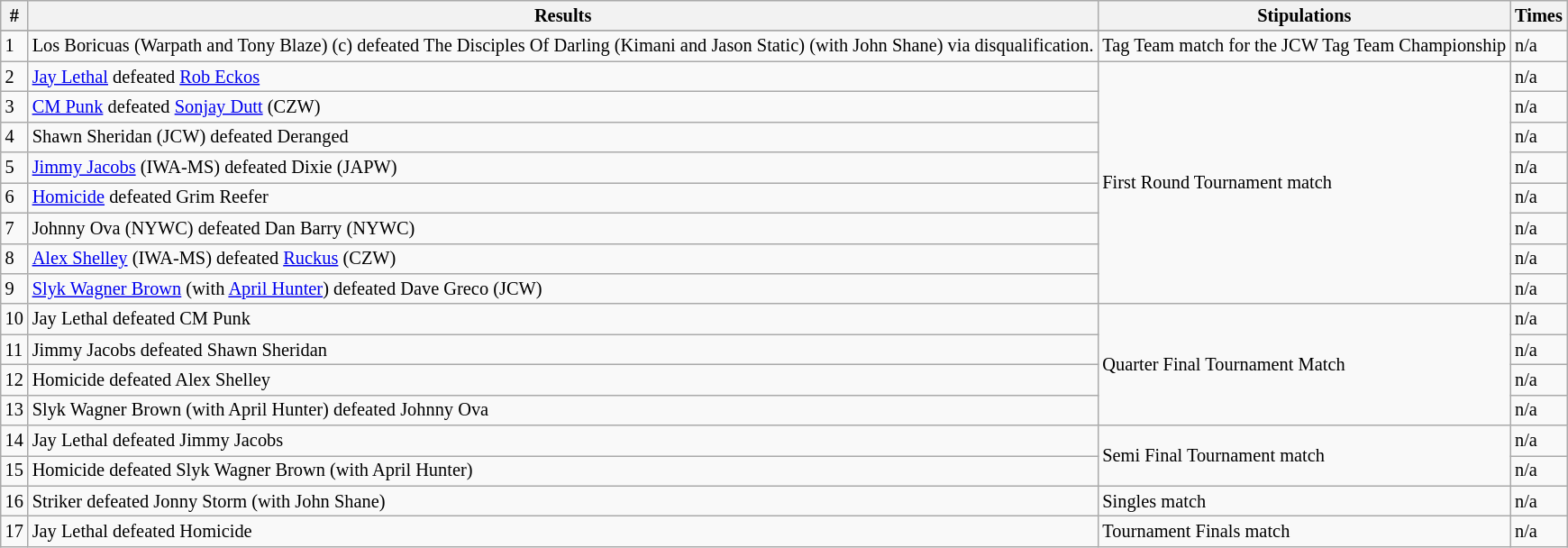<table style="font-size: 85%; text-align: left;" class="wikitable sortable">
<tr>
<th><strong>#</strong></th>
<th><strong>Results</strong></th>
<th><strong>Stipulations</strong></th>
<th><strong>Times</strong></th>
</tr>
<tr>
</tr>
<tr>
<td>1</td>
<td>Los Boricuas (Warpath and Tony Blaze) (c) defeated The Disciples Of Darling (Kimani and Jason Static) (with John Shane) via disqualification.</td>
<td>Tag Team match for the JCW Tag Team Championship</td>
<td>n/a</td>
</tr>
<tr>
<td>2</td>
<td><a href='#'>Jay Lethal</a> defeated <a href='#'>Rob Eckos</a></td>
<td rowspan="8">First Round Tournament match</td>
<td>n/a</td>
</tr>
<tr>
<td>3</td>
<td><a href='#'>CM Punk</a> defeated <a href='#'>Sonjay Dutt</a> (CZW)</td>
<td>n/a</td>
</tr>
<tr>
<td>4</td>
<td>Shawn Sheridan (JCW) defeated Deranged</td>
<td>n/a</td>
</tr>
<tr>
<td>5</td>
<td><a href='#'>Jimmy Jacobs</a> (IWA-MS) defeated Dixie (JAPW)</td>
<td>n/a</td>
</tr>
<tr>
<td>6</td>
<td><a href='#'>Homicide</a> defeated Grim Reefer</td>
<td>n/a</td>
</tr>
<tr>
<td>7</td>
<td>Johnny Ova (NYWC) defeated Dan Barry (NYWC)</td>
<td>n/a</td>
</tr>
<tr>
<td>8</td>
<td><a href='#'>Alex Shelley</a> (IWA-MS) defeated <a href='#'>Ruckus</a> (CZW)</td>
<td>n/a</td>
</tr>
<tr>
<td>9</td>
<td><a href='#'>Slyk Wagner Brown</a> (with <a href='#'>April Hunter</a>) defeated Dave Greco (JCW)</td>
<td>n/a</td>
</tr>
<tr>
<td>10</td>
<td>Jay Lethal defeated CM Punk</td>
<td rowspan="4">Quarter Final Tournament Match</td>
<td>n/a</td>
</tr>
<tr>
<td>11</td>
<td>Jimmy Jacobs defeated Shawn Sheridan</td>
<td>n/a</td>
</tr>
<tr>
<td>12</td>
<td>Homicide defeated Alex Shelley</td>
<td>n/a</td>
</tr>
<tr>
<td>13</td>
<td>Slyk Wagner Brown (with April Hunter) defeated Johnny Ova</td>
<td>n/a</td>
</tr>
<tr>
<td>14</td>
<td>Jay Lethal defeated Jimmy Jacobs</td>
<td rowspan="2">Semi Final Tournament match</td>
<td>n/a</td>
</tr>
<tr>
<td>15</td>
<td>Homicide defeated Slyk Wagner Brown (with April Hunter)</td>
<td>n/a</td>
</tr>
<tr>
<td>16</td>
<td>Striker defeated Jonny Storm (with John Shane)</td>
<td>Singles match</td>
<td>n/a</td>
</tr>
<tr>
<td>17</td>
<td>Jay Lethal defeated Homicide</td>
<td>Tournament Finals match</td>
<td>n/a</td>
</tr>
</table>
